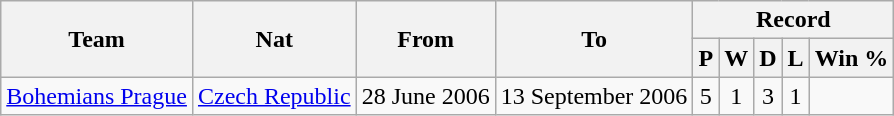<table class="wikitable" style="text-align: center">
<tr>
<th rowspan="2">Team</th>
<th rowspan="2">Nat</th>
<th rowspan="2">From</th>
<th rowspan="2">To</th>
<th colspan="5">Record</th>
</tr>
<tr>
<th>P</th>
<th>W</th>
<th>D</th>
<th>L</th>
<th>Win %</th>
</tr>
<tr>
<td style="text-align:left;"><a href='#'>Bohemians Prague</a></td>
<td><a href='#'>Czech Republic</a></td>
<td style="text-align:left;">28 June 2006</td>
<td style="text-align:left;">13 September 2006</td>
<td>5</td>
<td>1</td>
<td>3</td>
<td>1</td>
<td></td>
</tr>
</table>
